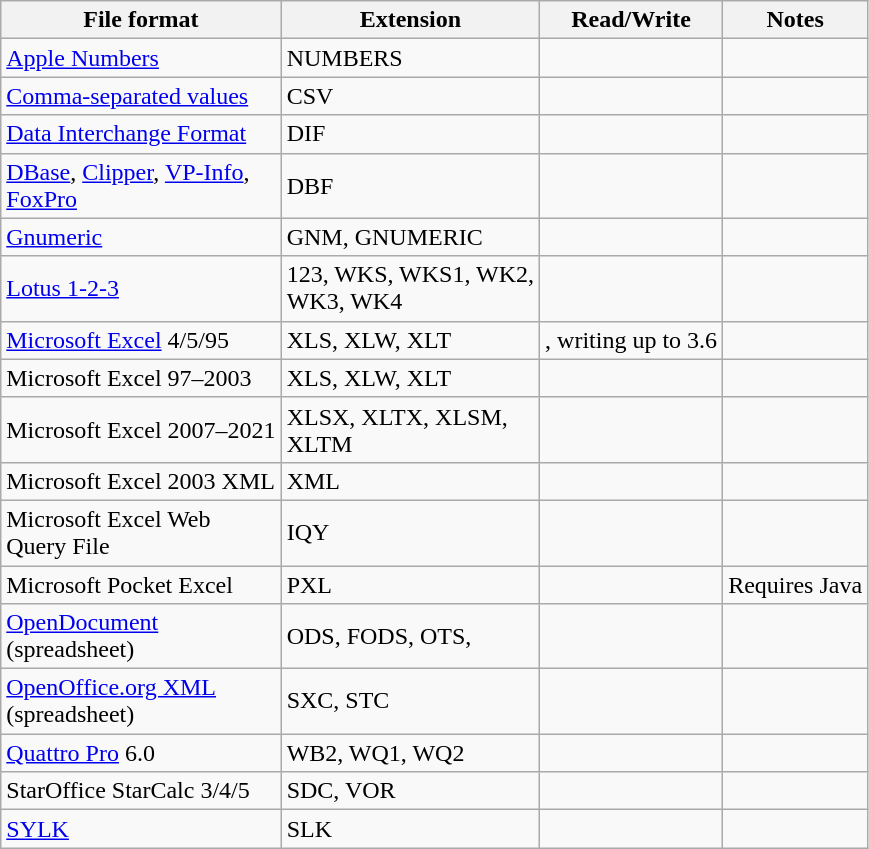<table class="wikitable" style="text-align:left">
<tr>
<th>File format</th>
<th>Extension</th>
<th>Read/Write</th>
<th><strong>Notes</strong></th>
</tr>
<tr>
<td><a href='#'>Apple Numbers</a></td>
<td>NUMBERS</td>
<td></td>
<td></td>
</tr>
<tr>
<td><a href='#'>Comma-separated values</a></td>
<td>CSV</td>
<td></td>
<td></td>
</tr>
<tr>
<td><a href='#'>Data Interchange Format</a></td>
<td>DIF</td>
<td></td>
<td></td>
</tr>
<tr>
<td><a href='#'>DBase</a>, <a href='#'>Clipper</a>, <a href='#'>VP-Info</a>,<br><a href='#'>FoxPro</a></td>
<td>DBF</td>
<td></td>
<td></td>
</tr>
<tr>
<td><a href='#'>Gnumeric</a></td>
<td>GNM, GNUMERIC</td>
<td></td>
<td></td>
</tr>
<tr>
<td><a href='#'>Lotus 1-2-3</a></td>
<td>123, WKS, WKS1, WK2,<br>WK3, WK4</td>
<td></td>
<td></td>
</tr>
<tr>
<td><a href='#'>Microsoft Excel</a> 4/5/95</td>
<td>XLS, XLW, XLT</td>
<td>, writing up to 3.6</td>
<td></td>
</tr>
<tr>
<td>Microsoft Excel 97–2003</td>
<td>XLS, XLW, XLT</td>
<td></td>
<td></td>
</tr>
<tr>
<td>Microsoft Excel 2007–2021</td>
<td>XLSX, XLTX, XLSM,<br>XLTM</td>
<td></td>
<td></td>
</tr>
<tr>
<td>Microsoft Excel 2003 XML</td>
<td>XML</td>
<td></td>
<td></td>
</tr>
<tr>
<td>Microsoft Excel Web<br>Query File</td>
<td>IQY</td>
<td></td>
<td></td>
</tr>
<tr>
<td>Microsoft Pocket Excel</td>
<td>PXL</td>
<td></td>
<td>Requires Java</td>
</tr>
<tr>
<td><a href='#'>OpenDocument</a><br>(spreadsheet)</td>
<td>ODS, FODS, OTS,</td>
<td></td>
<td></td>
</tr>
<tr>
<td><a href='#'>OpenOffice.org XML</a><br>(spreadsheet)</td>
<td>SXC, STC</td>
<td></td>
<td></td>
</tr>
<tr>
<td><a href='#'>Quattro Pro</a> 6.0</td>
<td>WB2, WQ1, WQ2</td>
<td></td>
<td></td>
</tr>
<tr>
<td>StarOffice StarCalc 3/4/5</td>
<td>SDC, VOR</td>
<td></td>
<td></td>
</tr>
<tr>
<td><a href='#'>SYLK</a></td>
<td>SLK</td>
<td></td>
<td></td>
</tr>
</table>
